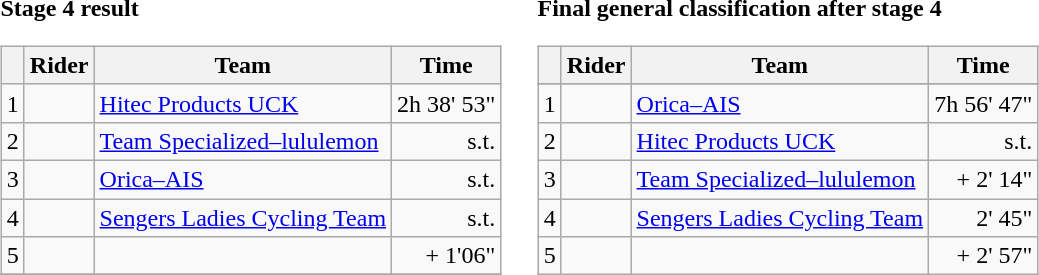<table>
<tr>
<td><strong>Stage 4 result</strong><br><table class="wikitable">
<tr>
<th></th>
<th>Rider</th>
<th>Team</th>
<th>Time</th>
</tr>
<tr>
<td>1</td>
<td></td>
<td><a href='#'>Hitec Products UCK</a></td>
<td align="right">2h 38' 53"</td>
</tr>
<tr>
<td>2</td>
<td></td>
<td><a href='#'>Team Specialized–lululemon</a></td>
<td align="right">s.t.</td>
</tr>
<tr>
<td>3</td>
<td> </td>
<td><a href='#'>Orica–AIS</a></td>
<td align="right">s.t.</td>
</tr>
<tr>
<td>4</td>
<td></td>
<td><a href='#'>Sengers Ladies Cycling Team</a></td>
<td align="right">s.t.</td>
</tr>
<tr>
<td>5</td>
<td></td>
<td></td>
<td align="right">+ 1'06"</td>
</tr>
<tr>
</tr>
</table>
</td>
<td></td>
<td><strong>Final general classification after stage 4</strong><br><table class="wikitable">
<tr>
<th></th>
<th>Rider</th>
<th>Team</th>
<th>Time</th>
</tr>
<tr>
</tr>
<tr>
<td>1</td>
<td></td>
<td><a href='#'>Orica–AIS</a></td>
<td align="right">7h 56' 47"</td>
</tr>
<tr>
<td>2</td>
<td></td>
<td><a href='#'>Hitec Products UCK</a></td>
<td align="right">s.t.</td>
</tr>
<tr>
<td>3</td>
<td></td>
<td><a href='#'>Team Specialized–lululemon</a></td>
<td align="right">+ 2' 14"</td>
</tr>
<tr>
<td>4</td>
<td></td>
<td><a href='#'>Sengers Ladies Cycling Team</a></td>
<td align="right">2' 45"</td>
</tr>
<tr>
<td>5</td>
<td> </td>
<td></td>
<td align="right">+ 2' 57"</td>
</tr>
</table>
</td>
</tr>
</table>
